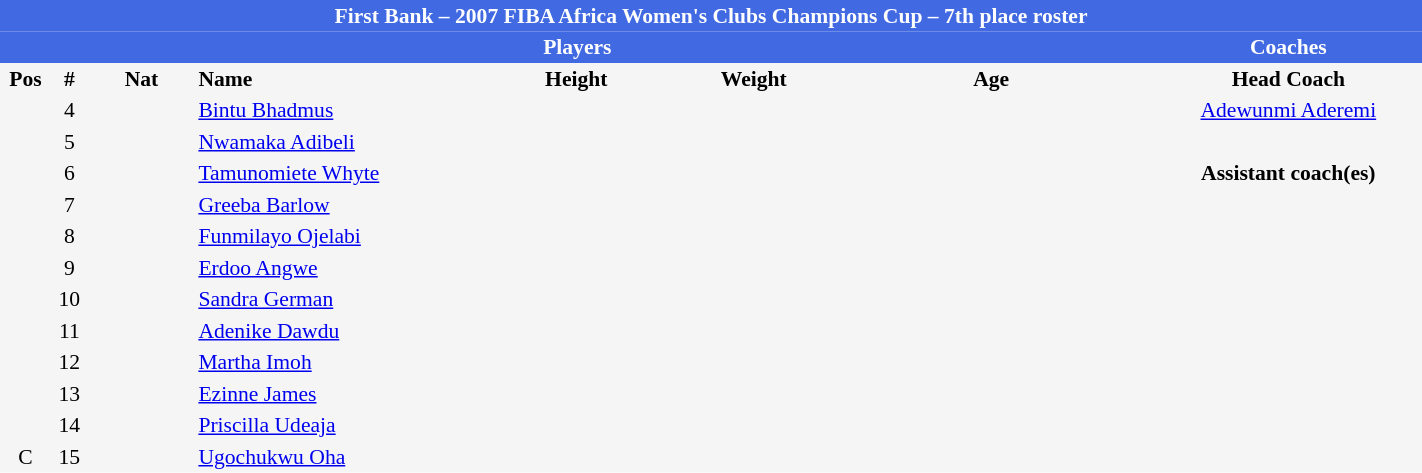<table border=0 cellpadding=2 cellspacing=0  |- bgcolor=#f5f5f5 style="text-align:center; font-size:90%;" width=75%>
<tr>
<td colspan="8" style="background: #4169e1; color: white"><strong>First Bank – 2007 FIBA Africa Women's Clubs Champions Cup – 7th place roster</strong></td>
</tr>
<tr>
<td colspan="7" style="background: #4169e1; color: white"><strong>Players</strong></td>
<td style="background: #4169e1; color: white"><strong>Coaches</strong></td>
</tr>
<tr style="background=#f5f5f5; color: black">
<th width=5px>Pos</th>
<th width=5px>#</th>
<th width=50px>Nat</th>
<th width=135px align=left>Name</th>
<th width=100px>Height</th>
<th width=70px>Weight</th>
<th width=160px>Age</th>
<th width=130px>Head Coach</th>
</tr>
<tr>
<td></td>
<td>4</td>
<td></td>
<td align=left><a href='#'>Bintu Bhadmus</a></td>
<td></td>
<td></td>
<td><span></span></td>
<td> <a href='#'>Adewunmi Aderemi</a></td>
</tr>
<tr>
<td></td>
<td>5</td>
<td></td>
<td align=left><a href='#'>Nwamaka Adibeli</a></td>
<td></td>
<td></td>
<td><span></span></td>
</tr>
<tr>
<td></td>
<td>6</td>
<td></td>
<td align=left><a href='#'>Tamunomiete Whyte</a></td>
<td></td>
<td></td>
<td><span></span></td>
<td><strong>Assistant coach(es)</strong></td>
</tr>
<tr>
<td></td>
<td>7</td>
<td></td>
<td align=left><a href='#'>Greeba Barlow</a></td>
<td></td>
<td></td>
<td><span></span></td>
<td></td>
</tr>
<tr>
<td></td>
<td>8</td>
<td></td>
<td align=left><a href='#'>Funmilayo Ojelabi</a></td>
<td></td>
<td></td>
<td><span></span></td>
<td></td>
</tr>
<tr>
<td></td>
<td>9</td>
<td></td>
<td align=left><a href='#'>Erdoo Angwe</a></td>
<td></td>
<td></td>
<td><span></span></td>
</tr>
<tr>
<td></td>
<td>10</td>
<td></td>
<td align=left><a href='#'>Sandra German</a></td>
<td></td>
<td></td>
<td><span></span></td>
</tr>
<tr>
<td></td>
<td>11</td>
<td></td>
<td align=left><a href='#'>Adenike Dawdu</a></td>
<td></td>
<td></td>
<td><span></span></td>
</tr>
<tr>
<td></td>
<td>12</td>
<td></td>
<td align=left><a href='#'>Martha Imoh</a></td>
<td></td>
<td></td>
<td><span></span></td>
</tr>
<tr>
<td></td>
<td>13</td>
<td></td>
<td align=left><a href='#'>Ezinne James</a></td>
<td></td>
<td></td>
<td><span></span></td>
</tr>
<tr>
<td></td>
<td>14</td>
<td></td>
<td align=left><a href='#'>Priscilla Udeaja</a></td>
<td></td>
<td></td>
<td><span></span></td>
</tr>
<tr>
<td>C</td>
<td>15</td>
<td></td>
<td align=left><a href='#'>Ugochukwu Oha</a></td>
<td><span></span></td>
<td></td>
<td><span></span></td>
</tr>
</table>
